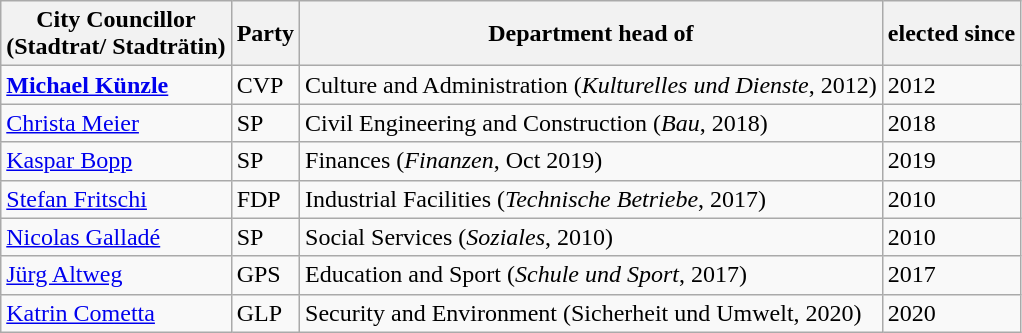<table class="wikitable">
<tr>
<th>City Councillor<br>(Stadtrat/ Stadträtin)</th>
<th>Party</th>
<th>Department head of</th>
<th>elected since</th>
</tr>
<tr>
<td><strong><a href='#'>Michael Künzle</a></strong></td>
<td> CVP</td>
<td>Culture and Administration (<em>Kulturelles und Dienste</em>, 2012)</td>
<td>2012</td>
</tr>
<tr>
<td><a href='#'>Christa Meier</a></td>
<td> SP</td>
<td>Civil Engineering and Construction (<em>Bau</em>, 2018)</td>
<td>2018</td>
</tr>
<tr>
<td><a href='#'>Kaspar Bopp</a></td>
<td> SP</td>
<td>Finances (<em>Finanzen</em>, Oct 2019)</td>
<td>2019</td>
</tr>
<tr>
<td><a href='#'>Stefan Fritschi</a></td>
<td> FDP</td>
<td>Industrial Facilities (<em>Technische Betriebe</em>, 2017)</td>
<td>2010</td>
</tr>
<tr>
<td><a href='#'>Nicolas Galladé</a></td>
<td> SP</td>
<td>Social Services (<em>Soziales</em>, 2010)</td>
<td>2010</td>
</tr>
<tr>
<td><a href='#'>Jürg Altweg</a></td>
<td> GPS</td>
<td>Education and Sport (<em>Schule und Sport</em>, 2017)</td>
<td>2017</td>
</tr>
<tr>
<td><a href='#'>Katrin Cometta</a></td>
<td> GLP</td>
<td>Security and Environment (Sicherheit und Umwelt, 2020)</td>
<td>2020</td>
</tr>
</table>
